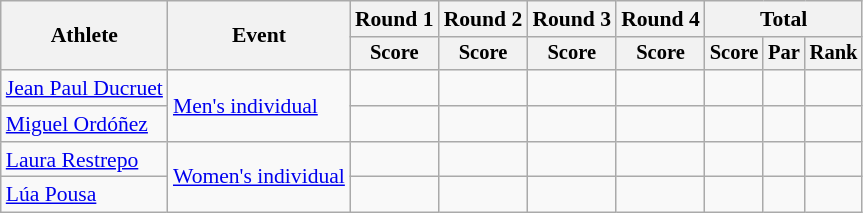<table class=wikitable style=font-size:90%;text-align:center>
<tr>
<th rowspan=2>Athlete</th>
<th rowspan=2>Event</th>
<th>Round 1</th>
<th>Round 2</th>
<th>Round 3</th>
<th>Round 4</th>
<th colspan=3>Total</th>
</tr>
<tr style=font-size:95%>
<th>Score</th>
<th>Score</th>
<th>Score</th>
<th>Score</th>
<th>Score</th>
<th>Par</th>
<th>Rank</th>
</tr>
<tr>
<td align=left><a href='#'>Jean Paul Ducruet</a></td>
<td align=left rowspan=2><a href='#'>Men's individual</a></td>
<td></td>
<td></td>
<td></td>
<td></td>
<td></td>
<td></td>
<td></td>
</tr>
<tr>
<td align=left><a href='#'>Miguel Ordóñez</a></td>
<td></td>
<td></td>
<td></td>
<td></td>
<td></td>
<td></td>
<td></td>
</tr>
<tr>
<td align=left><a href='#'>Laura Restrepo</a></td>
<td align=left rowspan=2><a href='#'>Women's individual</a></td>
<td></td>
<td></td>
<td></td>
<td></td>
<td></td>
<td></td>
<td></td>
</tr>
<tr>
<td align=left><a href='#'>Lúa Pousa</a></td>
<td></td>
<td></td>
<td></td>
<td></td>
<td></td>
<td></td>
<td></td>
</tr>
</table>
